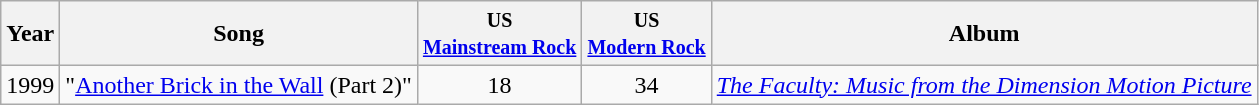<table class="wikitable">
<tr>
<th>Year</th>
<th>Song</th>
<th><small>US<br><a href='#'>Mainstream Rock</a></small></th>
<th><small>US<br><a href='#'>Modern Rock</a></small></th>
<th>Album</th>
</tr>
<tr>
<td>1999</td>
<td>"<a href='#'>Another Brick in the Wall</a> (Part 2)"</td>
<td align="center">18</td>
<td align="center">34</td>
<td><em><a href='#'>The Faculty: Music from the Dimension Motion Picture</a></em></td>
</tr>
</table>
